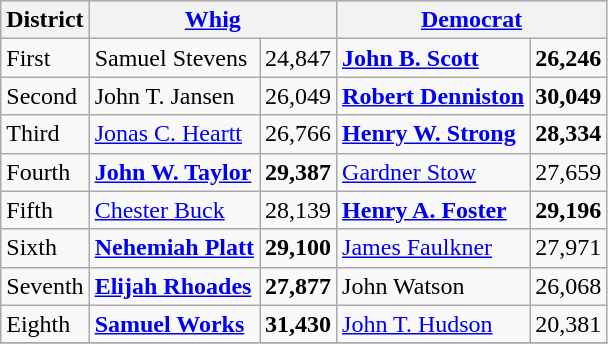<table class=wikitable>
<tr bgcolor=lightgrey>
<th>District</th>
<th colspan="2" ><a href='#'>Whig</a></th>
<th colspan="2" ><a href='#'>Democrat</a></th>
</tr>
<tr>
<td>First</td>
<td>Samuel Stevens</td>
<td align="right">24,847</td>
<td><strong><a href='#'>John B. Scott</a></strong></td>
<td align="right"><strong>26,246</strong></td>
</tr>
<tr>
<td>Second</td>
<td>John T. Jansen</td>
<td align="right">26,049</td>
<td><strong><a href='#'>Robert Denniston</a></strong></td>
<td align="right"><strong>30,049</strong></td>
</tr>
<tr>
<td>Third</td>
<td><a href='#'>Jonas C. Heartt</a></td>
<td align="right">26,766</td>
<td><strong><a href='#'>Henry W. Strong</a></strong></td>
<td align="right"><strong>28,334</strong></td>
</tr>
<tr>
<td>Fourth</td>
<td><strong><a href='#'>John W. Taylor</a></strong></td>
<td align="right"><strong>29,387</strong></td>
<td><a href='#'>Gardner Stow</a></td>
<td align="right">27,659</td>
</tr>
<tr>
<td>Fifth</td>
<td><a href='#'>Chester Buck</a></td>
<td align="right">28,139</td>
<td><strong><a href='#'>Henry A. Foster</a></strong></td>
<td align="right"><strong>29,196</strong></td>
</tr>
<tr>
<td>Sixth</td>
<td><strong><a href='#'>Nehemiah Platt</a></strong></td>
<td align="right"><strong>29,100</strong></td>
<td><a href='#'>James Faulkner</a></td>
<td align="right">27,971</td>
</tr>
<tr>
<td>Seventh</td>
<td><strong><a href='#'>Elijah Rhoades</a></strong></td>
<td align="right"><strong>27,877</strong></td>
<td>John Watson</td>
<td align="right">26,068</td>
</tr>
<tr>
<td>Eighth</td>
<td><strong><a href='#'>Samuel Works</a></strong></td>
<td align="right"><strong>31,430</strong></td>
<td><a href='#'>John T. Hudson</a></td>
<td align="right">20,381</td>
</tr>
<tr>
</tr>
</table>
